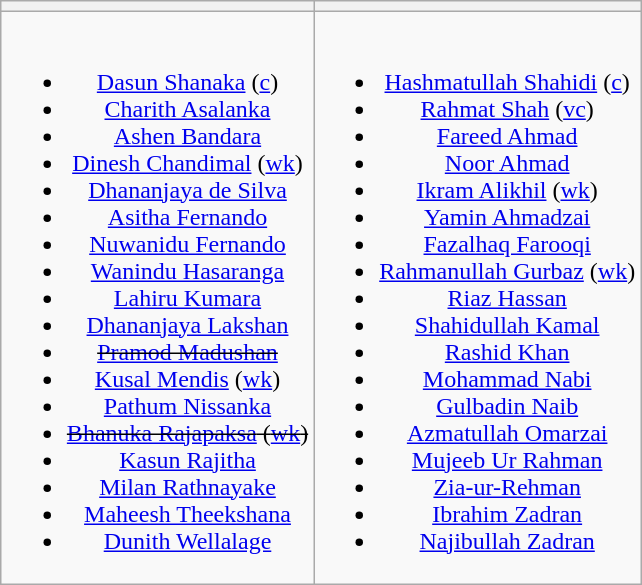<table class="wikitable" style="text-align:center; margin:auto">
<tr>
<th></th>
<th></th>
</tr>
<tr style="vertical-align:top">
<td><br><ul><li><a href='#'>Dasun Shanaka</a> (<a href='#'>c</a>)</li><li><a href='#'>Charith Asalanka</a></li><li><a href='#'>Ashen Bandara</a></li><li><a href='#'>Dinesh Chandimal</a> (<a href='#'>wk</a>)</li><li><a href='#'>Dhananjaya de Silva</a></li><li><a href='#'>Asitha Fernando</a></li><li><a href='#'>Nuwanidu Fernando</a></li><li><a href='#'>Wanindu Hasaranga</a></li><li><a href='#'>Lahiru Kumara</a></li><li><a href='#'>Dhananjaya Lakshan</a></li><li><s><a href='#'>Pramod Madushan</a></s></li><li><a href='#'>Kusal Mendis</a> (<a href='#'>wk</a>)</li><li><a href='#'>Pathum Nissanka</a></li><li><s><a href='#'>Bhanuka Rajapaksa</a> (<a href='#'>wk</a>)</s></li><li><a href='#'>Kasun Rajitha</a></li><li><a href='#'>Milan Rathnayake</a></li><li><a href='#'>Maheesh Theekshana</a></li><li><a href='#'>Dunith Wellalage</a></li></ul></td>
<td><br><ul><li><a href='#'>Hashmatullah Shahidi</a> (<a href='#'>c</a>)</li><li><a href='#'>Rahmat Shah</a> (<a href='#'>vc</a>)</li><li><a href='#'>Fareed Ahmad</a></li><li><a href='#'>Noor Ahmad</a></li><li><a href='#'>Ikram Alikhil</a> (<a href='#'>wk</a>)</li><li><a href='#'>Yamin Ahmadzai</a></li><li><a href='#'>Fazalhaq Farooqi</a></li><li><a href='#'>Rahmanullah Gurbaz</a> (<a href='#'>wk</a>)</li><li><a href='#'>Riaz Hassan</a></li><li><a href='#'>Shahidullah Kamal</a></li><li><a href='#'>Rashid Khan</a></li><li><a href='#'>Mohammad Nabi</a></li><li><a href='#'>Gulbadin Naib</a></li><li><a href='#'>Azmatullah Omarzai</a></li><li><a href='#'>Mujeeb Ur Rahman</a></li><li><a href='#'>Zia-ur-Rehman</a></li><li><a href='#'>Ibrahim Zadran</a></li><li><a href='#'>Najibullah Zadran</a></li></ul></td>
</tr>
</table>
